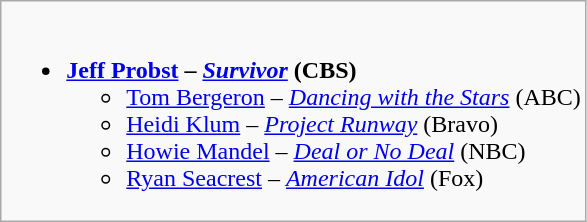<table class="wikitable">
<tr>
<td style="vertical-align:top;"><br><ul><li><strong><a href='#'>Jeff Probst</a> – <em><a href='#'>Survivor</a></em> (CBS)</strong><ul><li><a href='#'>Tom Bergeron</a> – <em><a href='#'>Dancing with the Stars</a></em> (ABC)</li><li><a href='#'>Heidi Klum</a> – <em><a href='#'>Project Runway</a></em> (Bravo)</li><li><a href='#'>Howie Mandel</a> – <em><a href='#'>Deal or No Deal</a></em> (NBC)</li><li><a href='#'>Ryan Seacrest</a> – <em><a href='#'>American Idol</a></em> (Fox)</li></ul></li></ul></td>
</tr>
</table>
